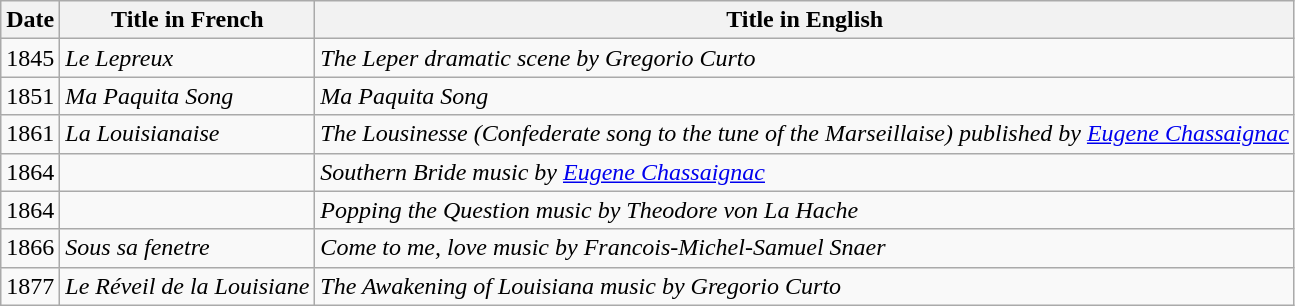<table class="wikitable">
<tr>
<th>Date</th>
<th>Title in French</th>
<th>Title in English</th>
</tr>
<tr>
<td>1845</td>
<td><em>Le Lepreux</em></td>
<td><em>The Leper dramatic scene by Gregorio Curto</em></td>
</tr>
<tr>
<td>1851</td>
<td><em>Ma Paquita Song</em></td>
<td><em>Ma Paquita Song</em></td>
</tr>
<tr>
<td>1861</td>
<td><em>La Louisianaise</em></td>
<td><em>The Lousinesse (Confederate song to the tune of the Marseillaise) published by <a href='#'>Eugene Chassaignac</a></em></td>
</tr>
<tr>
<td>1864</td>
<td><em></em></td>
<td><em>Southern Bride music by <a href='#'>Eugene Chassaignac</a></em></td>
</tr>
<tr>
<td>1864</td>
<td><em></em></td>
<td><em>Popping the Question music by Theodore von La Hache</em></td>
</tr>
<tr>
<td>1866</td>
<td><em>Sous sa fenetre</em></td>
<td><em>Come to me, love music by Francois-Michel-Samuel Snaer</em></td>
</tr>
<tr>
<td>1877</td>
<td><em>Le Réveil de la Louisiane</em></td>
<td><em>The Awakening of Louisiana music by Gregorio Curto</em></td>
</tr>
</table>
